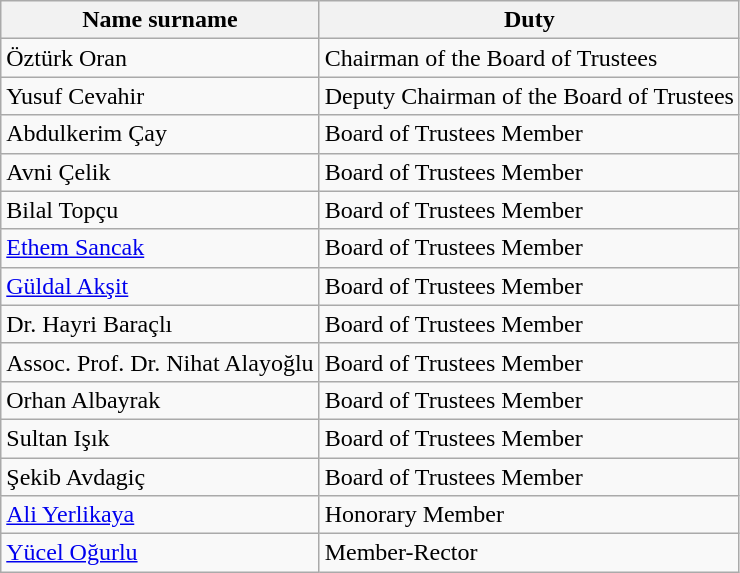<table class="wikitable">
<tr>
<th>Name surname</th>
<th>Duty</th>
</tr>
<tr>
<td>Öztürk Oran</td>
<td>Chairman of the Board of Trustees</td>
</tr>
<tr>
<td>Yusuf Cevahir</td>
<td>Deputy Chairman of the Board of Trustees</td>
</tr>
<tr>
<td>Abdulkerim Çay</td>
<td>Board of Trustees Member</td>
</tr>
<tr>
<td>Avni Çelik</td>
<td>Board of Trustees Member</td>
</tr>
<tr>
<td>Bilal Topçu</td>
<td>Board of Trustees Member</td>
</tr>
<tr>
<td><a href='#'>Ethem Sancak</a></td>
<td>Board of Trustees Member</td>
</tr>
<tr>
<td><a href='#'>Güldal Akşit</a></td>
<td>Board of Trustees Member</td>
</tr>
<tr>
<td>Dr. Hayri Baraçlı</td>
<td>Board of Trustees Member</td>
</tr>
<tr>
<td>Assoc. Prof. Dr. Nihat Alayoğlu</td>
<td>Board of Trustees Member</td>
</tr>
<tr>
<td>Orhan Albayrak</td>
<td>Board of Trustees Member</td>
</tr>
<tr>
<td>Sultan Işık</td>
<td>Board of Trustees Member</td>
</tr>
<tr>
<td>Şekib Avdagiç</td>
<td>Board of Trustees Member</td>
</tr>
<tr>
<td><a href='#'>Ali Yerlikaya</a></td>
<td>Honorary Member</td>
</tr>
<tr>
<td><a href='#'>Yücel Oğurlu</a></td>
<td>Member-Rector</td>
</tr>
</table>
